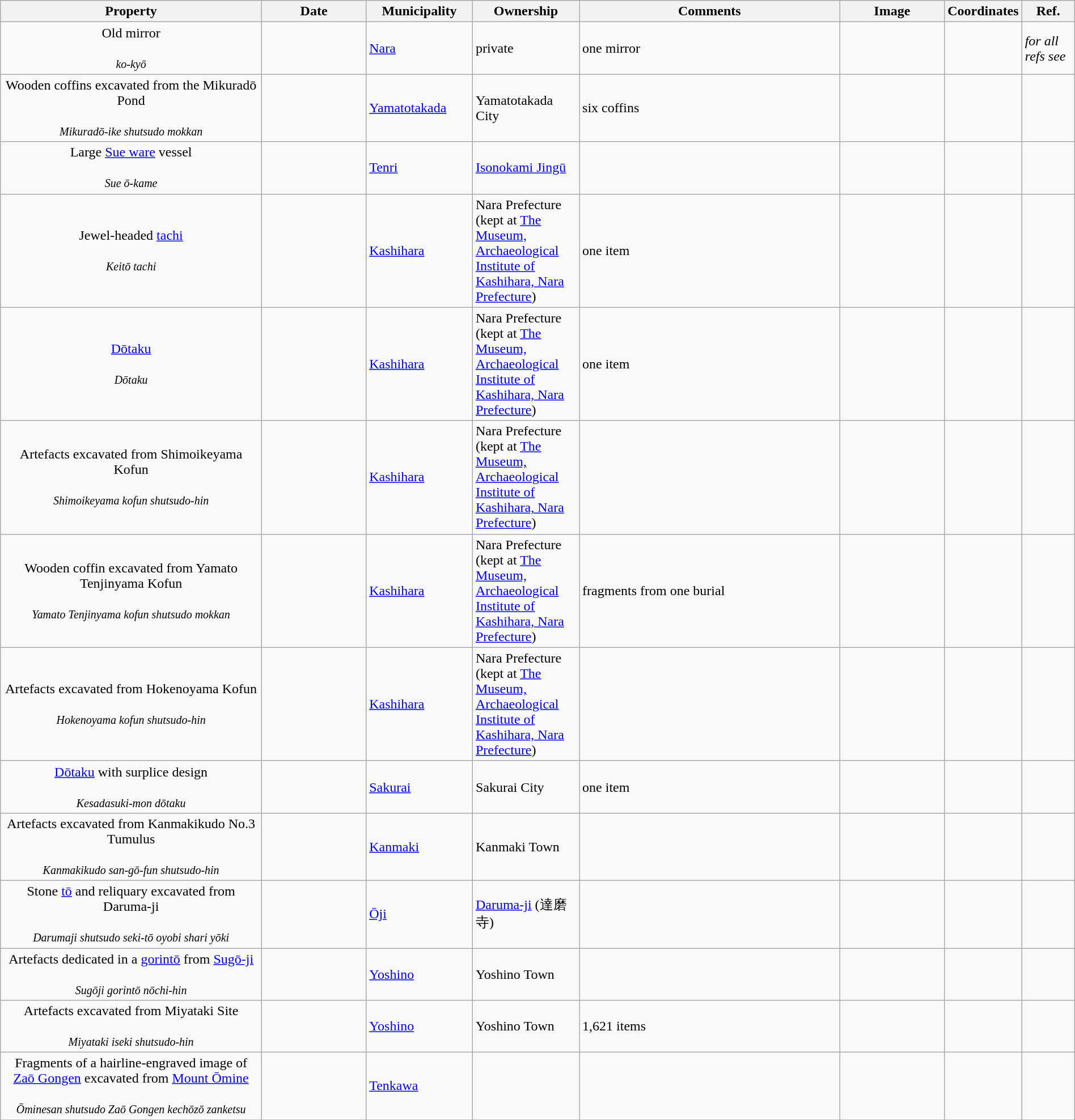<table class="wikitable sortable"  style="width:100%;">
<tr>
<th width="25%" align="left">Property</th>
<th width="10%" align="left" data-sort-type="number">Date</th>
<th width="10%" align="left">Municipality</th>
<th width="10%" align="left">Ownership</th>
<th width="25%" align="left" class="unsortable">Comments</th>
<th width="10%" align="left" class="unsortable">Image</th>
<th width="5%" align="left" class="unsortable">Coordinates</th>
<th width="5%" align="left" class="unsortable">Ref.</th>
</tr>
<tr>
<td align="center">Old mirror<br><br><small><em>ko-kyō</em></small></td>
<td></td>
<td><a href='#'>Nara</a></td>
<td>private</td>
<td>one mirror</td>
<td></td>
<td></td>
<td><em>for all refs see</em> </td>
</tr>
<tr>
<td align="center">Wooden coffins excavated from the Mikuradō Pond<br><br><small><em>Mikuradō-ike shutsudo mokkan</em></small></td>
<td></td>
<td><a href='#'>Yamatotakada</a></td>
<td>Yamatotakada City</td>
<td>six coffins</td>
<td></td>
<td></td>
<td></td>
</tr>
<tr>
<td align="center">Large <a href='#'>Sue ware</a> vessel<br><br><small><em>Sue ō-kame</em></small></td>
<td></td>
<td><a href='#'>Tenri</a></td>
<td><a href='#'>Isonokami Jingū</a></td>
<td></td>
<td></td>
<td></td>
<td></td>
</tr>
<tr>
<td align="center">Jewel-headed <a href='#'>tachi</a><br><br><small><em>Keitō tachi</em></small></td>
<td></td>
<td><a href='#'>Kashihara</a></td>
<td>Nara Prefecture<br>(kept at <a href='#'>The Museum, Archaeological Institute of Kashihara, Nara Prefecture</a>)</td>
<td>one item</td>
<td></td>
<td></td>
<td></td>
</tr>
<tr>
<td align="center"><a href='#'>Dōtaku</a><br><br><small><em>Dōtaku</em></small></td>
<td></td>
<td><a href='#'>Kashihara</a></td>
<td>Nara Prefecture<br>(kept at <a href='#'>The Museum, Archaeological Institute of Kashihara, Nara Prefecture</a>)</td>
<td>one item</td>
<td></td>
<td></td>
<td></td>
</tr>
<tr>
<td align="center">Artefacts excavated from Shimoikeyama Kofun<br><br><small><em>Shimoikeyama kofun shutsudo-hin</em></small></td>
<td></td>
<td><a href='#'>Kashihara</a></td>
<td>Nara Prefecture<br>(kept at <a href='#'>The Museum, Archaeological Institute of Kashihara, Nara Prefecture</a>)</td>
<td></td>
<td></td>
<td></td>
<td></td>
</tr>
<tr>
<td align="center">Wooden coffin excavated from Yamato Tenjinyama Kofun<br><br><small><em>Yamato Tenjinyama kofun shutsudo mokkan</em></small></td>
<td></td>
<td><a href='#'>Kashihara</a></td>
<td>Nara Prefecture<br>(kept at <a href='#'>The Museum, Archaeological Institute of Kashihara, Nara Prefecture</a>)</td>
<td>fragments from one burial</td>
<td></td>
<td></td>
<td></td>
</tr>
<tr>
<td align="center">Artefacts excavated from Hokenoyama Kofun<br><br><small><em>Hokenoyama kofun shutsudo-hin</em></small></td>
<td></td>
<td><a href='#'>Kashihara</a></td>
<td>Nara Prefecture<br>(kept at <a href='#'>The Museum, Archaeological Institute of Kashihara, Nara Prefecture</a>)</td>
<td></td>
<td></td>
<td></td>
<td></td>
</tr>
<tr>
<td align="center"><a href='#'>Dōtaku</a> with surplice design<br><br><small><em>Kesadasuki-mon dōtaku</em></small></td>
<td></td>
<td><a href='#'>Sakurai</a></td>
<td>Sakurai City</td>
<td>one item</td>
<td></td>
<td></td>
<td></td>
</tr>
<tr>
<td align="center">Artefacts excavated from Kanmakikudo No.3 Tumulus<br><br><small><em>Kanmakikudo san-gō-fun shutsudo-hin</em></small></td>
<td></td>
<td><a href='#'>Kanmaki</a></td>
<td>Kanmaki Town</td>
<td></td>
<td></td>
<td></td>
<td></td>
</tr>
<tr>
<td align="center">Stone <a href='#'>tō</a> and reliquary excavated from Daruma-ji<br><br><small><em>Darumaji shutsudo seki-tō oyobi shari yōki</em></small></td>
<td></td>
<td><a href='#'>Ōji</a></td>
<td><a href='#'>Daruma-ji</a> (達磨寺)</td>
<td></td>
<td></td>
<td></td>
<td></td>
</tr>
<tr>
<td align="center">Artefacts dedicated in a <a href='#'>gorintō</a> from <a href='#'>Sugō-ji</a><br><br><small><em>Sugōji gorintō nōchi-hin</em></small></td>
<td></td>
<td><a href='#'>Yoshino</a></td>
<td>Yoshino Town</td>
<td></td>
<td></td>
<td></td>
<td></td>
</tr>
<tr>
<td align="center">Artefacts excavated from Miyataki Site<br><br><small><em>Miyataki iseki shutsudo-hin</em></small></td>
<td></td>
<td><a href='#'>Yoshino</a></td>
<td>Yoshino Town</td>
<td>1,621 items</td>
<td></td>
<td></td>
<td></td>
</tr>
<tr>
<td align="center">Fragments of a hairline-engraved image of <a href='#'>Zaō Gongen</a> excavated from <a href='#'>Mount Ōmine</a> <br><br><small><em>Ōminesan shutsudo Zaō Gongen kechōzō zanketsu</em></small></td>
<td></td>
<td><a href='#'>Tenkawa</a></td>
<td></td>
<td></td>
<td></td>
<td></td>
<td></td>
</tr>
<tr>
</tr>
</table>
